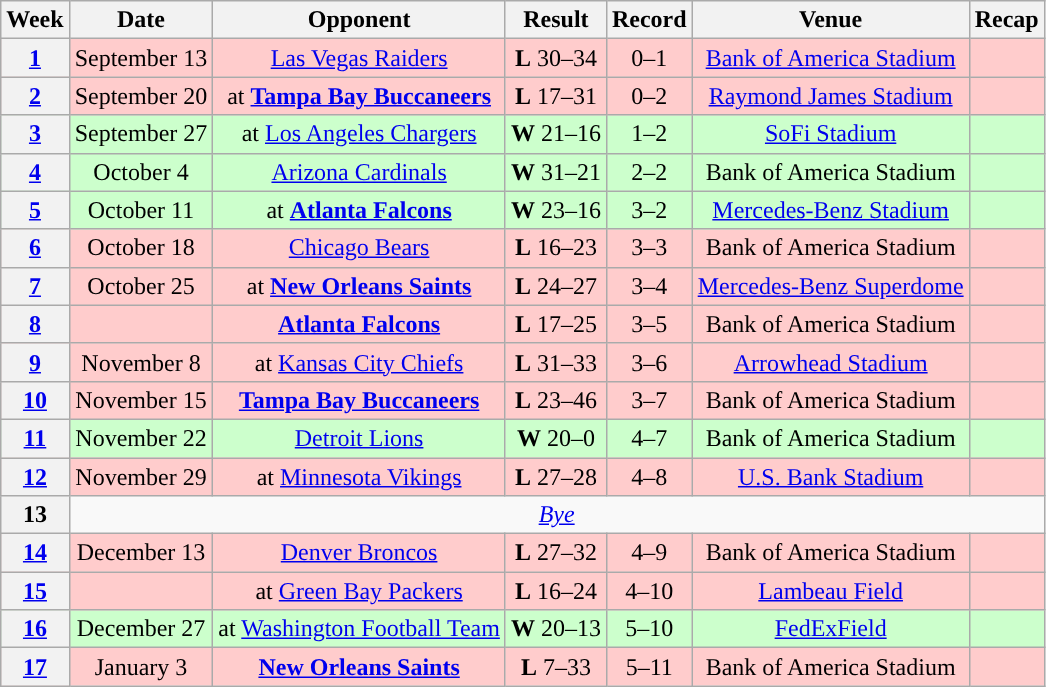<table class="wikitable" style="text-align:center">
<tr>
<th>Week</th>
<th>Date</th>
<th>Opponent</th>
<th>Result</th>
<th>Record</th>
<th>Venue</th>
<th>Recap</th>
</tr>
<tr style="background:#fcc">
<th><a href='#'>1</a></th>
<td>September 13</td>
<td><a href='#'>Las Vegas Raiders</a></td>
<td><strong>L</strong> 30–34</td>
<td>0–1</td>
<td><a href='#'>Bank of America Stadium</a></td>
<td></td>
</tr>
<tr style="background:#fcc">
<th><a href='#'>2</a></th>
<td>September 20</td>
<td>at <strong><a href='#'>Tampa Bay Buccaneers</a></strong></td>
<td><strong>L</strong> 17–31</td>
<td>0–2</td>
<td><a href='#'>Raymond James Stadium</a></td>
<td></td>
</tr>
<tr style="background:#cfc">
<th><a href='#'>3</a></th>
<td>September 27</td>
<td>at <a href='#'>Los Angeles Chargers</a></td>
<td><strong>W</strong> 21–16</td>
<td>1–2</td>
<td><a href='#'>SoFi Stadium</a></td>
<td></td>
</tr>
<tr style="background:#cfc">
<th><a href='#'>4</a></th>
<td>October 4</td>
<td><a href='#'>Arizona Cardinals</a></td>
<td><strong>W</strong> 31–21</td>
<td>2–2</td>
<td>Bank of America Stadium</td>
<td></td>
</tr>
<tr style="background:#cfc">
<th><a href='#'>5</a></th>
<td>October 11</td>
<td>at <strong><a href='#'>Atlanta Falcons</a></strong></td>
<td><strong>W</strong> 23–16</td>
<td>3–2</td>
<td><a href='#'>Mercedes-Benz Stadium</a></td>
<td></td>
</tr>
<tr style="background:#fcc">
<th><a href='#'>6</a></th>
<td>October 18</td>
<td><a href='#'>Chicago Bears</a></td>
<td><strong>L</strong> 16–23</td>
<td>3–3</td>
<td>Bank of America Stadium</td>
<td></td>
</tr>
<tr style="background:#fcc">
<th><a href='#'>7</a></th>
<td>October 25</td>
<td>at <strong><a href='#'>New Orleans Saints</a></strong></td>
<td><strong>L</strong> 24–27</td>
<td>3–4</td>
<td><a href='#'>Mercedes-Benz Superdome</a></td>
<td></td>
</tr>
<tr style="background:#fcc">
<th><a href='#'>8</a></th>
<td></td>
<td><strong><a href='#'>Atlanta Falcons</a></strong></td>
<td><strong>L</strong> 17–25</td>
<td>3–5</td>
<td>Bank of America Stadium</td>
<td></td>
</tr>
<tr style="background:#fcc">
<th><a href='#'>9</a></th>
<td>November 8</td>
<td>at <a href='#'>Kansas City Chiefs</a></td>
<td><strong>L</strong> 31–33</td>
<td>3–6</td>
<td><a href='#'>Arrowhead Stadium</a></td>
<td></td>
</tr>
<tr style="background:#fcc">
<th><a href='#'>10</a></th>
<td>November 15</td>
<td><strong><a href='#'>Tampa Bay Buccaneers</a></strong></td>
<td><strong>L</strong> 23–46</td>
<td>3–7</td>
<td>Bank of America Stadium</td>
<td></td>
</tr>
<tr style="background:#cfc">
<th><a href='#'>11</a></th>
<td>November 22</td>
<td><a href='#'>Detroit Lions</a></td>
<td><strong>W</strong> 20–0</td>
<td>4–7</td>
<td>Bank of America Stadium</td>
<td></td>
</tr>
<tr style="background:#fcc">
<th><a href='#'>12</a></th>
<td>November 29</td>
<td>at <a href='#'>Minnesota Vikings</a></td>
<td><strong>L</strong> 27–28</td>
<td>4–8</td>
<td><a href='#'>U.S. Bank Stadium</a></td>
<td></td>
</tr>
<tr>
<th>13</th>
<td colspan="6"><em><a href='#'>Bye</a></em></td>
</tr>
<tr style="background:#fcc">
<th><a href='#'>14</a></th>
<td>December 13</td>
<td><a href='#'>Denver Broncos</a></td>
<td><strong>L</strong> 27–32</td>
<td>4–9</td>
<td>Bank of America Stadium</td>
<td></td>
</tr>
<tr style="background:#fcc">
<th><a href='#'>15</a></th>
<td></td>
<td>at <a href='#'>Green Bay Packers</a></td>
<td><strong>L</strong> 16–24</td>
<td>4–10</td>
<td><a href='#'>Lambeau Field</a></td>
<td></td>
</tr>
<tr style="background:#cfc">
<th><a href='#'>16</a></th>
<td>December 27</td>
<td>at <a href='#'>Washington Football Team</a></td>
<td><strong>W</strong> 20–13</td>
<td>5–10</td>
<td><a href='#'>FedExField</a></td>
<td></td>
</tr>
<tr style="background:#fcc">
<th><a href='#'>17</a></th>
<td>January 3</td>
<td><strong><a href='#'>New Orleans Saints</a></strong></td>
<td><strong>L</strong> 7–33</td>
<td>5–11</td>
<td>Bank of America Stadium</td>
<td></td>
</tr>
</table>
